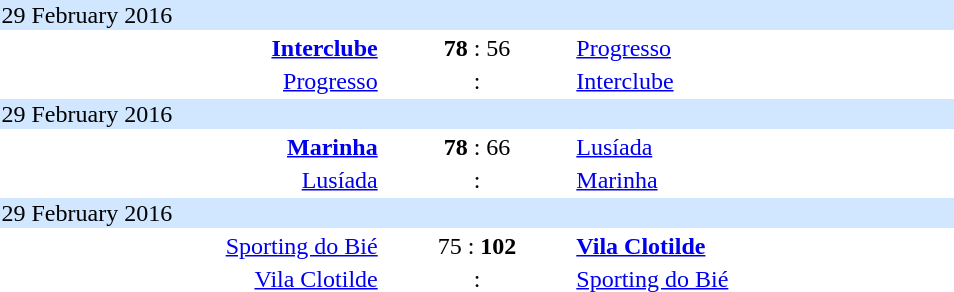<table style="text-align:center; width:40em">
<tr align="left" bgcolor=#D0E7FF>
<td colspan=4>29 February 2016</td>
</tr>
<tr>
<td align="right" width=40%><strong><a href='#'>Interclube</a></strong></td>
<td><strong>78</strong> : 56</td>
<td align=left width=40%><a href='#'>Progresso</a></td>
</tr>
<tr>
<td align="right"><a href='#'>Progresso</a></td>
<td>:</td>
<td align=left><a href='#'>Interclube</a></td>
</tr>
<tr align="left" bgcolor=#D0E7FF>
<td colspan=4>29 February 2016</td>
</tr>
<tr>
<td align="right"><strong><a href='#'>Marinha</a></strong></td>
<td><strong>78</strong> : 66</td>
<td align=left><a href='#'>Lusíada</a></td>
</tr>
<tr>
<td align="right"><a href='#'>Lusíada</a></td>
<td>:</td>
<td align=left><a href='#'>Marinha</a></td>
</tr>
<tr align="left" bgcolor=#D0E7FF>
<td colspan=4>29 February 2016</td>
</tr>
<tr>
<td align="right"><a href='#'>Sporting do Bié</a></td>
<td>75 : <strong>102</strong></td>
<td align=left><strong><a href='#'>Vila Clotilde</a></strong></td>
</tr>
<tr>
<td align="right"><a href='#'>Vila Clotilde</a></td>
<td>:</td>
<td align=left><a href='#'>Sporting do Bié</a></td>
</tr>
</table>
